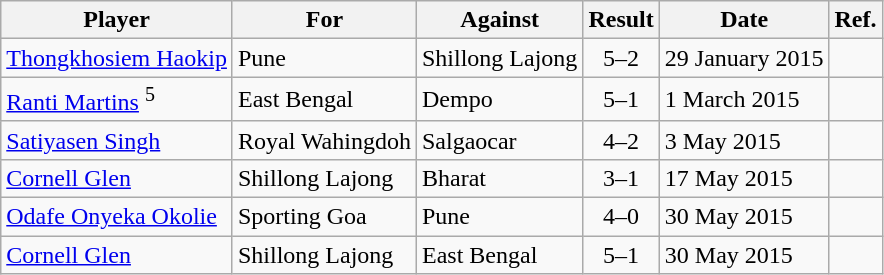<table class="wikitable sortable">
<tr>
<th>Player</th>
<th>For</th>
<th>Against</th>
<th style="text-align:center">Result</th>
<th>Date</th>
<th>Ref.</th>
</tr>
<tr>
<td align="left"> <a href='#'>Thongkhosiem Haokip</a></td>
<td align="left">Pune</td>
<td align="left">Shillong Lajong</td>
<td align="center">5–2</td>
<td>29 January 2015</td>
<td></td>
</tr>
<tr>
<td align="left"> <a href='#'>Ranti Martins</a> <sup>5</sup></td>
<td align="left">East Bengal</td>
<td align="left">Dempo</td>
<td align="center">5–1</td>
<td>1 March 2015</td>
<td></td>
</tr>
<tr>
<td align="left"> <a href='#'>Satiyasen Singh</a></td>
<td align="left">Royal Wahingdoh</td>
<td align="left">Salgaocar</td>
<td align="center">4–2</td>
<td>3 May 2015</td>
<td></td>
</tr>
<tr>
<td align="left"> <a href='#'>Cornell Glen</a></td>
<td align="left">Shillong Lajong</td>
<td align="left">Bharat</td>
<td align="center">3–1</td>
<td>17 May 2015</td>
<td></td>
</tr>
<tr>
<td align="left"> <a href='#'>Odafe Onyeka Okolie</a></td>
<td align="left">Sporting Goa</td>
<td align="left">Pune</td>
<td align="center">4–0</td>
<td>30 May 2015</td>
<td></td>
</tr>
<tr>
<td align="left"> <a href='#'>Cornell Glen</a></td>
<td align="left">Shillong Lajong</td>
<td align="left">East Bengal</td>
<td align="center">5–1</td>
<td>30 May 2015</td>
<td></td>
</tr>
</table>
